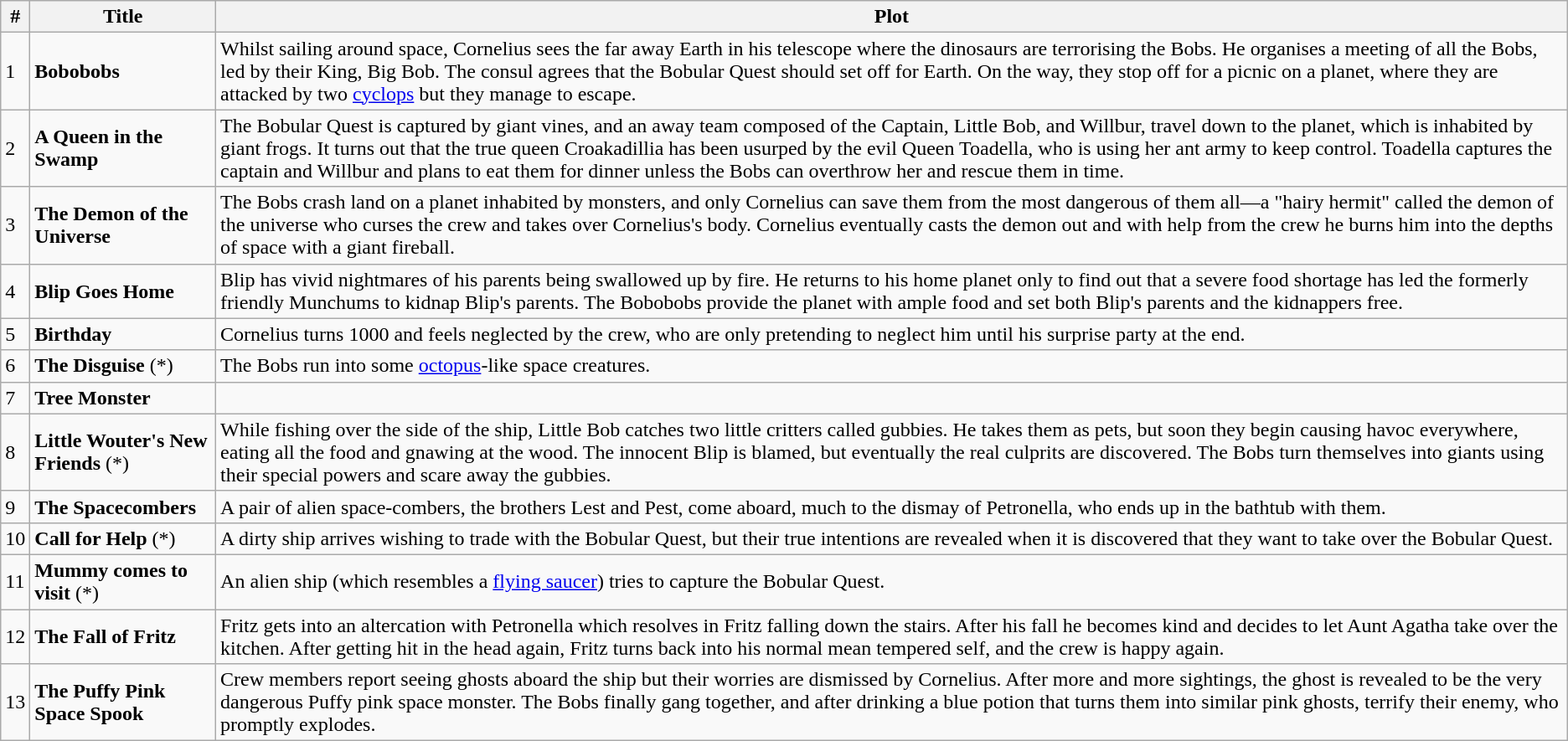<table class="wikitable">
<tr>
<th>#</th>
<th>Title</th>
<th>Plot</th>
</tr>
<tr>
<td>1</td>
<td><strong>Bobobobs</strong></td>
<td>Whilst sailing around space, Cornelius sees the far away Earth in his telescope where the dinosaurs are terrorising the Bobs. He organises a meeting of all the Bobs, led by their King, Big Bob. The consul agrees that the Bobular Quest should set off for Earth. On the way, they stop off for a picnic on a planet, where they are attacked by two <a href='#'>cyclops</a> but they manage to escape.</td>
</tr>
<tr>
<td>2</td>
<td><strong>A Queen in the Swamp</strong></td>
<td>The Bobular Quest is captured by giant vines, and an away team composed of the Captain, Little Bob, and Willbur, travel down to the planet, which is inhabited by giant frogs. It turns out that the true queen Croakadillia has been usurped by the evil Queen Toadella, who is using her ant army to keep control. Toadella captures the captain and Willbur and plans to eat them for dinner unless the Bobs can overthrow her and rescue them in time.</td>
</tr>
<tr>
<td>3</td>
<td><strong>The Demon of the Universe</strong></td>
<td>The Bobs crash land on a planet inhabited by monsters, and only Cornelius can save them from the most dangerous of them all—a "hairy hermit" called the demon of the universe who curses the crew and takes over Cornelius's body. Cornelius eventually casts the demon out and with help from the crew he burns him into the depths of space with a giant fireball.</td>
</tr>
<tr>
<td>4</td>
<td><strong>Blip Goes Home</strong></td>
<td>Blip has vivid nightmares of his parents being swallowed up by fire. He returns to his home planet only to find out that a severe food shortage has led the formerly friendly Munchums to kidnap Blip's parents. The Bobobobs provide the planet with ample food and set both Blip's parents and the kidnappers free.</td>
</tr>
<tr>
<td>5</td>
<td><strong>Birthday</strong></td>
<td>Cornelius turns 1000 and feels neglected by the crew, who are only pretending to neglect him until his surprise party at the end.</td>
</tr>
<tr>
<td>6</td>
<td><strong>The Disguise</strong> (*)</td>
<td>The Bobs run into some <a href='#'>octopus</a>-like space creatures.</td>
</tr>
<tr>
<td>7</td>
<td><strong>Tree Monster</strong></td>
<td></td>
</tr>
<tr>
<td>8</td>
<td><strong>Little Wouter's New Friends</strong> (*)</td>
<td>While fishing over the side of the ship, Little Bob catches two little critters called gubbies. He takes them as pets, but soon they begin causing havoc everywhere, eating all the food and gnawing at the wood. The innocent Blip is blamed, but eventually the real culprits are discovered. The Bobs turn themselves into giants using their special powers and scare away the gubbies.</td>
</tr>
<tr>
<td>9</td>
<td><strong>The Spacecombers</strong></td>
<td>A pair of alien space-combers, the brothers Lest and Pest, come aboard, much to the dismay of Petronella, who ends up in the bathtub with them.</td>
</tr>
<tr>
<td>10</td>
<td><strong>Call for Help</strong> (*)</td>
<td>A dirty ship arrives wishing to trade with the Bobular Quest, but their true intentions are revealed when it is discovered that they want to take over the Bobular Quest.</td>
</tr>
<tr>
<td>11</td>
<td><strong>Mummy comes to visit</strong> (*)</td>
<td>An alien ship (which resembles a <a href='#'>flying saucer</a>) tries to capture the Bobular Quest.</td>
</tr>
<tr>
<td>12</td>
<td><strong>The Fall of Fritz</strong></td>
<td>Fritz gets into an altercation with Petronella which resolves in Fritz falling down the stairs. After his fall he becomes kind and decides to let Aunt Agatha take over the kitchen. After getting hit in the head again, Fritz turns back into his normal mean tempered self, and the crew is happy again.</td>
</tr>
<tr>
<td>13</td>
<td><strong>The Puffy Pink Space Spook</strong></td>
<td>Crew members report seeing ghosts aboard the ship but their worries are dismissed by Cornelius. After more and more sightings, the ghost is revealed to be the very dangerous Puffy pink space monster. The Bobs finally gang together, and after drinking a blue potion that turns them into similar pink ghosts, terrify their enemy, who promptly explodes.</td>
</tr>
</table>
